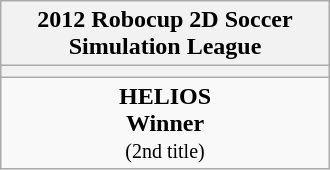<table class="wikitable" style="margin: 0 auto; width: 220px;">
<tr>
<th>2012 Robocup 2D Soccer Simulation League</th>
</tr>
<tr>
<th></th>
</tr>
<tr>
<td align="center"><strong>HELIOS</strong><br><strong>Winner</strong><br><small>(2nd title)</small></td>
</tr>
</table>
